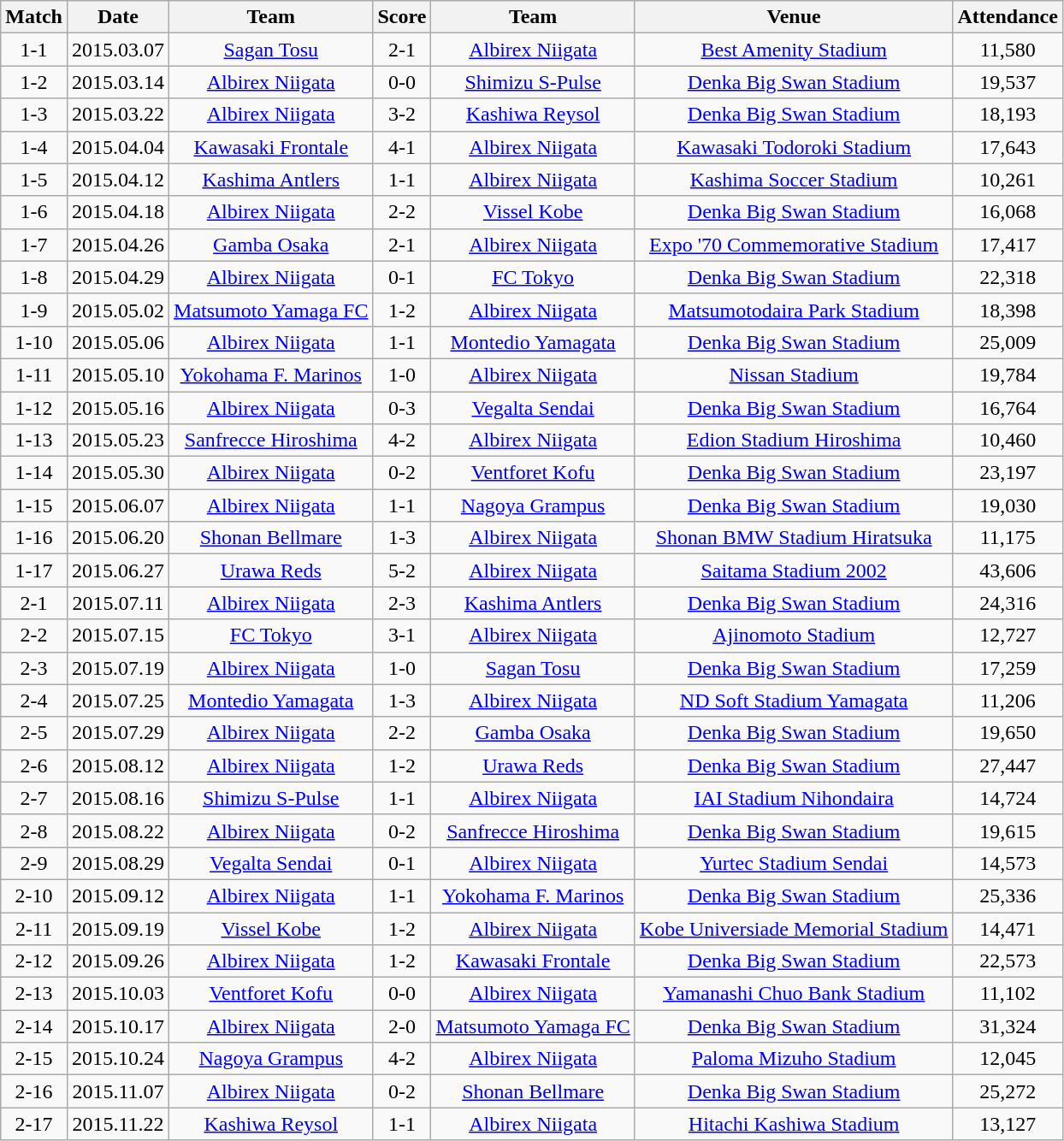<table class="wikitable" style="text-align:center;">
<tr>
<th>Match</th>
<th>Date</th>
<th>Team</th>
<th>Score</th>
<th>Team</th>
<th>Venue</th>
<th>Attendance</th>
</tr>
<tr>
<td>1-1</td>
<td>2015.03.07</td>
<td><a href='#'>Sagan Tosu</a></td>
<td>2-1</td>
<td><a href='#'>Albirex Niigata</a></td>
<td><a href='#'>Best Amenity Stadium</a></td>
<td>11,580</td>
</tr>
<tr>
<td>1-2</td>
<td>2015.03.14</td>
<td><a href='#'>Albirex Niigata</a></td>
<td>0-0</td>
<td><a href='#'>Shimizu S-Pulse</a></td>
<td><a href='#'>Denka Big Swan Stadium</a></td>
<td>19,537</td>
</tr>
<tr>
<td>1-3</td>
<td>2015.03.22</td>
<td><a href='#'>Albirex Niigata</a></td>
<td>3-2</td>
<td><a href='#'>Kashiwa Reysol</a></td>
<td><a href='#'>Denka Big Swan Stadium</a></td>
<td>18,193</td>
</tr>
<tr>
<td>1-4</td>
<td>2015.04.04</td>
<td><a href='#'>Kawasaki Frontale</a></td>
<td>4-1</td>
<td><a href='#'>Albirex Niigata</a></td>
<td><a href='#'>Kawasaki Todoroki Stadium</a></td>
<td>17,643</td>
</tr>
<tr>
<td>1-5</td>
<td>2015.04.12</td>
<td><a href='#'>Kashima Antlers</a></td>
<td>1-1</td>
<td><a href='#'>Albirex Niigata</a></td>
<td><a href='#'>Kashima Soccer Stadium</a></td>
<td>10,261</td>
</tr>
<tr>
<td>1-6</td>
<td>2015.04.18</td>
<td><a href='#'>Albirex Niigata</a></td>
<td>2-2</td>
<td><a href='#'>Vissel Kobe</a></td>
<td><a href='#'>Denka Big Swan Stadium</a></td>
<td>16,068</td>
</tr>
<tr>
<td>1-7</td>
<td>2015.04.26</td>
<td><a href='#'>Gamba Osaka</a></td>
<td>2-1</td>
<td><a href='#'>Albirex Niigata</a></td>
<td><a href='#'>Expo '70 Commemorative Stadium</a></td>
<td>17,417</td>
</tr>
<tr>
<td>1-8</td>
<td>2015.04.29</td>
<td><a href='#'>Albirex Niigata</a></td>
<td>0-1</td>
<td><a href='#'>FC Tokyo</a></td>
<td><a href='#'>Denka Big Swan Stadium</a></td>
<td>22,318</td>
</tr>
<tr>
<td>1-9</td>
<td>2015.05.02</td>
<td><a href='#'>Matsumoto Yamaga FC</a></td>
<td>1-2</td>
<td><a href='#'>Albirex Niigata</a></td>
<td><a href='#'>Matsumotodaira Park Stadium</a></td>
<td>18,398</td>
</tr>
<tr>
<td>1-10</td>
<td>2015.05.06</td>
<td><a href='#'>Albirex Niigata</a></td>
<td>1-1</td>
<td><a href='#'>Montedio Yamagata</a></td>
<td><a href='#'>Denka Big Swan Stadium</a></td>
<td>25,009</td>
</tr>
<tr>
<td>1-11</td>
<td>2015.05.10</td>
<td><a href='#'>Yokohama F. Marinos</a></td>
<td>1-0</td>
<td><a href='#'>Albirex Niigata</a></td>
<td><a href='#'>Nissan Stadium</a></td>
<td>19,784</td>
</tr>
<tr>
<td>1-12</td>
<td>2015.05.16</td>
<td><a href='#'>Albirex Niigata</a></td>
<td>0-3</td>
<td><a href='#'>Vegalta Sendai</a></td>
<td><a href='#'>Denka Big Swan Stadium</a></td>
<td>16,764</td>
</tr>
<tr>
<td>1-13</td>
<td>2015.05.23</td>
<td><a href='#'>Sanfrecce Hiroshima</a></td>
<td>4-2</td>
<td><a href='#'>Albirex Niigata</a></td>
<td><a href='#'>Edion Stadium Hiroshima</a></td>
<td>10,460</td>
</tr>
<tr>
<td>1-14</td>
<td>2015.05.30</td>
<td><a href='#'>Albirex Niigata</a></td>
<td>0-2</td>
<td><a href='#'>Ventforet Kofu</a></td>
<td><a href='#'>Denka Big Swan Stadium</a></td>
<td>23,197</td>
</tr>
<tr>
<td>1-15</td>
<td>2015.06.07</td>
<td><a href='#'>Albirex Niigata</a></td>
<td>1-1</td>
<td><a href='#'>Nagoya Grampus</a></td>
<td><a href='#'>Denka Big Swan Stadium</a></td>
<td>19,030</td>
</tr>
<tr>
<td>1-16</td>
<td>2015.06.20</td>
<td><a href='#'>Shonan Bellmare</a></td>
<td>1-3</td>
<td><a href='#'>Albirex Niigata</a></td>
<td><a href='#'>Shonan BMW Stadium Hiratsuka</a></td>
<td>11,175</td>
</tr>
<tr>
<td>1-17</td>
<td>2015.06.27</td>
<td><a href='#'>Urawa Reds</a></td>
<td>5-2</td>
<td><a href='#'>Albirex Niigata</a></td>
<td><a href='#'>Saitama Stadium 2002</a></td>
<td>43,606</td>
</tr>
<tr>
<td>2-1</td>
<td>2015.07.11</td>
<td><a href='#'>Albirex Niigata</a></td>
<td>2-3</td>
<td><a href='#'>Kashima Antlers</a></td>
<td><a href='#'>Denka Big Swan Stadium</a></td>
<td>24,316</td>
</tr>
<tr>
<td>2-2</td>
<td>2015.07.15</td>
<td><a href='#'>FC Tokyo</a></td>
<td>3-1</td>
<td><a href='#'>Albirex Niigata</a></td>
<td><a href='#'>Ajinomoto Stadium</a></td>
<td>12,727</td>
</tr>
<tr>
<td>2-3</td>
<td>2015.07.19</td>
<td><a href='#'>Albirex Niigata</a></td>
<td>1-0</td>
<td><a href='#'>Sagan Tosu</a></td>
<td><a href='#'>Denka Big Swan Stadium</a></td>
<td>17,259</td>
</tr>
<tr>
<td>2-4</td>
<td>2015.07.25</td>
<td><a href='#'>Montedio Yamagata</a></td>
<td>1-3</td>
<td><a href='#'>Albirex Niigata</a></td>
<td><a href='#'>ND Soft Stadium Yamagata</a></td>
<td>11,206</td>
</tr>
<tr>
<td>2-5</td>
<td>2015.07.29</td>
<td><a href='#'>Albirex Niigata</a></td>
<td>2-2</td>
<td><a href='#'>Gamba Osaka</a></td>
<td><a href='#'>Denka Big Swan Stadium</a></td>
<td>19,650</td>
</tr>
<tr>
<td>2-6</td>
<td>2015.08.12</td>
<td><a href='#'>Albirex Niigata</a></td>
<td>1-2</td>
<td><a href='#'>Urawa Reds</a></td>
<td><a href='#'>Denka Big Swan Stadium</a></td>
<td>27,447</td>
</tr>
<tr>
<td>2-7</td>
<td>2015.08.16</td>
<td><a href='#'>Shimizu S-Pulse</a></td>
<td>1-1</td>
<td><a href='#'>Albirex Niigata</a></td>
<td><a href='#'>IAI Stadium Nihondaira</a></td>
<td>14,724</td>
</tr>
<tr>
<td>2-8</td>
<td>2015.08.22</td>
<td><a href='#'>Albirex Niigata</a></td>
<td>0-2</td>
<td><a href='#'>Sanfrecce Hiroshima</a></td>
<td><a href='#'>Denka Big Swan Stadium</a></td>
<td>19,615</td>
</tr>
<tr>
<td>2-9</td>
<td>2015.08.29</td>
<td><a href='#'>Vegalta Sendai</a></td>
<td>0-1</td>
<td><a href='#'>Albirex Niigata</a></td>
<td><a href='#'>Yurtec Stadium Sendai</a></td>
<td>14,573</td>
</tr>
<tr>
<td>2-10</td>
<td>2015.09.12</td>
<td><a href='#'>Albirex Niigata</a></td>
<td>1-1</td>
<td><a href='#'>Yokohama F. Marinos</a></td>
<td><a href='#'>Denka Big Swan Stadium</a></td>
<td>25,336</td>
</tr>
<tr>
<td>2-11</td>
<td>2015.09.19</td>
<td><a href='#'>Vissel Kobe</a></td>
<td>1-2</td>
<td><a href='#'>Albirex Niigata</a></td>
<td><a href='#'>Kobe Universiade Memorial Stadium</a></td>
<td>14,471</td>
</tr>
<tr>
<td>2-12</td>
<td>2015.09.26</td>
<td><a href='#'>Albirex Niigata</a></td>
<td>1-2</td>
<td><a href='#'>Kawasaki Frontale</a></td>
<td><a href='#'>Denka Big Swan Stadium</a></td>
<td>22,573</td>
</tr>
<tr>
<td>2-13</td>
<td>2015.10.03</td>
<td><a href='#'>Ventforet Kofu</a></td>
<td>0-0</td>
<td><a href='#'>Albirex Niigata</a></td>
<td><a href='#'>Yamanashi Chuo Bank Stadium</a></td>
<td>11,102</td>
</tr>
<tr>
<td>2-14</td>
<td>2015.10.17</td>
<td><a href='#'>Albirex Niigata</a></td>
<td>2-0</td>
<td><a href='#'>Matsumoto Yamaga FC</a></td>
<td><a href='#'>Denka Big Swan Stadium</a></td>
<td>31,324</td>
</tr>
<tr>
<td>2-15</td>
<td>2015.10.24</td>
<td><a href='#'>Nagoya Grampus</a></td>
<td>4-2</td>
<td><a href='#'>Albirex Niigata</a></td>
<td><a href='#'>Paloma Mizuho Stadium</a></td>
<td>12,045</td>
</tr>
<tr>
<td>2-16</td>
<td>2015.11.07</td>
<td><a href='#'>Albirex Niigata</a></td>
<td>0-2</td>
<td><a href='#'>Shonan Bellmare</a></td>
<td><a href='#'>Denka Big Swan Stadium</a></td>
<td>25,272</td>
</tr>
<tr>
<td>2-17</td>
<td>2015.11.22</td>
<td><a href='#'>Kashiwa Reysol</a></td>
<td>1-1</td>
<td><a href='#'>Albirex Niigata</a></td>
<td><a href='#'>Hitachi Kashiwa Stadium</a></td>
<td>13,127</td>
</tr>
</table>
